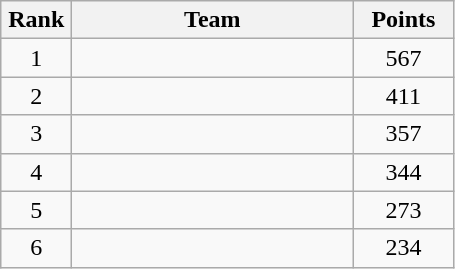<table class="wikitable" style="text-align:center;">
<tr>
<th width=40>Rank</th>
<th width=180>Team</th>
<th width=60>Points</th>
</tr>
<tr>
<td>1</td>
<td align=left></td>
<td>567</td>
</tr>
<tr>
<td>2</td>
<td align=left></td>
<td>411</td>
</tr>
<tr>
<td>3</td>
<td align=left></td>
<td>357</td>
</tr>
<tr>
<td>4</td>
<td align=left></td>
<td>344</td>
</tr>
<tr>
<td>5</td>
<td align=left></td>
<td>273</td>
</tr>
<tr>
<td>6</td>
<td align=left></td>
<td>234</td>
</tr>
</table>
